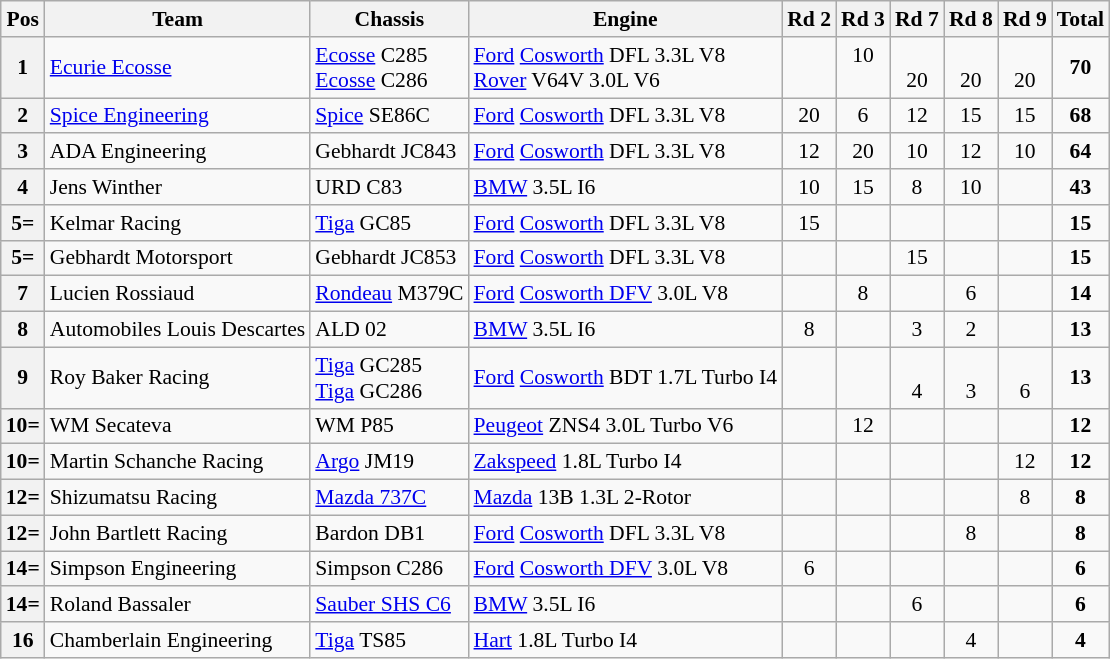<table class="wikitable" style="font-size: 90%;">
<tr>
<th>Pos</th>
<th>Team</th>
<th>Chassis</th>
<th>Engine</th>
<th>Rd 2</th>
<th>Rd 3</th>
<th>Rd 7</th>
<th>Rd 8</th>
<th>Rd 9</th>
<th>Total</th>
</tr>
<tr>
<th>1</th>
<td> <a href='#'>Ecurie Ecosse</a></td>
<td><a href='#'>Ecosse</a> C285<br><a href='#'>Ecosse</a> C286</td>
<td><a href='#'>Ford</a> <a href='#'>Cosworth</a> DFL 3.3L V8<br><a href='#'>Rover</a> V64V 3.0L V6</td>
<td></td>
<td align=center>10<br><br></td>
<td align=center><br>20</td>
<td align=center><br>20</td>
<td align=center><br>20</td>
<td align=center><strong>70</strong></td>
</tr>
<tr>
<th>2</th>
<td> <a href='#'>Spice Engineering</a></td>
<td><a href='#'>Spice</a> SE86C</td>
<td><a href='#'>Ford</a> <a href='#'>Cosworth</a> DFL 3.3L V8</td>
<td align=center>20</td>
<td align=center>6</td>
<td align=center>12</td>
<td align=center>15</td>
<td align=center>15</td>
<td align=center><strong>68</strong></td>
</tr>
<tr>
<th>3</th>
<td> ADA Engineering</td>
<td>Gebhardt JC843</td>
<td><a href='#'>Ford</a> <a href='#'>Cosworth</a> DFL 3.3L V8</td>
<td align=center>12</td>
<td align=center>20</td>
<td align=center>10</td>
<td align=center>12</td>
<td align=center>10</td>
<td align=center><strong>64</strong></td>
</tr>
<tr>
<th>4</th>
<td> Jens Winther</td>
<td>URD C83</td>
<td><a href='#'>BMW</a> 3.5L I6</td>
<td align=center>10</td>
<td align=center>15</td>
<td align=center>8</td>
<td align=center>10</td>
<td></td>
<td align=center><strong>43</strong></td>
</tr>
<tr>
<th>5=</th>
<td> Kelmar Racing</td>
<td><a href='#'>Tiga</a> GC85</td>
<td><a href='#'>Ford</a> <a href='#'>Cosworth</a> DFL 3.3L V8</td>
<td align=center>15</td>
<td></td>
<td></td>
<td></td>
<td></td>
<td align=center><strong>15</strong></td>
</tr>
<tr>
<th>5=</th>
<td> Gebhardt Motorsport</td>
<td>Gebhardt JC853</td>
<td><a href='#'>Ford</a> <a href='#'>Cosworth</a> DFL 3.3L V8</td>
<td></td>
<td></td>
<td align=center>15</td>
<td></td>
<td></td>
<td align=center><strong>15</strong></td>
</tr>
<tr>
<th>7</th>
<td> Lucien Rossiaud</td>
<td><a href='#'>Rondeau</a> M379C</td>
<td><a href='#'>Ford</a> <a href='#'>Cosworth DFV</a> 3.0L V8</td>
<td></td>
<td align=center>8</td>
<td></td>
<td align=center>6</td>
<td></td>
<td align=center><strong>14</strong></td>
</tr>
<tr>
<th>8</th>
<td> Automobiles Louis Descartes</td>
<td>ALD 02</td>
<td><a href='#'>BMW</a> 3.5L I6</td>
<td align=center>8</td>
<td></td>
<td align=center>3</td>
<td align=center>2</td>
<td></td>
<td align=center><strong>13</strong></td>
</tr>
<tr>
<th>9</th>
<td> Roy Baker Racing</td>
<td><a href='#'>Tiga</a> GC285<br><a href='#'>Tiga</a> GC286</td>
<td><a href='#'>Ford</a> <a href='#'>Cosworth</a> BDT 1.7L Turbo I4</td>
<td></td>
<td></td>
<td align=center><br>4</td>
<td align=center><br>3</td>
<td align=center><br>6</td>
<td align=center><strong>13</strong></td>
</tr>
<tr>
<th>10=</th>
<td> WM Secateva</td>
<td>WM P85</td>
<td><a href='#'>Peugeot</a> ZNS4 3.0L Turbo V6</td>
<td></td>
<td align=center>12</td>
<td></td>
<td></td>
<td></td>
<td align=center><strong>12</strong></td>
</tr>
<tr>
<th>10=</th>
<td> Martin Schanche Racing</td>
<td><a href='#'>Argo</a> JM19</td>
<td><a href='#'>Zakspeed</a> 1.8L Turbo I4</td>
<td></td>
<td></td>
<td></td>
<td></td>
<td align=center>12</td>
<td align=center><strong>12</strong></td>
</tr>
<tr>
<th>12=</th>
<td> Shizumatsu Racing</td>
<td><a href='#'>Mazda 737C</a></td>
<td><a href='#'>Mazda</a> 13B 1.3L 2-Rotor</td>
<td></td>
<td></td>
<td></td>
<td></td>
<td align=center>8</td>
<td align=center><strong>8</strong></td>
</tr>
<tr>
<th>12=</th>
<td> John Bartlett Racing</td>
<td>Bardon DB1</td>
<td><a href='#'>Ford</a> <a href='#'>Cosworth</a> DFL 3.3L V8</td>
<td></td>
<td></td>
<td></td>
<td align=center>8</td>
<td></td>
<td align=center><strong>8</strong></td>
</tr>
<tr>
<th>14=</th>
<td> Simpson Engineering</td>
<td>Simpson C286</td>
<td><a href='#'>Ford</a> <a href='#'>Cosworth DFV</a> 3.0L V8</td>
<td align=center>6</td>
<td></td>
<td></td>
<td></td>
<td></td>
<td align=center><strong>6</strong></td>
</tr>
<tr>
<th>14=</th>
<td> Roland Bassaler</td>
<td><a href='#'>Sauber SHS C6</a></td>
<td><a href='#'>BMW</a> 3.5L I6</td>
<td></td>
<td></td>
<td align=center>6</td>
<td></td>
<td></td>
<td align=center><strong>6</strong></td>
</tr>
<tr>
<th>16</th>
<td> Chamberlain Engineering</td>
<td><a href='#'>Tiga</a> TS85</td>
<td><a href='#'>Hart</a> 1.8L Turbo I4</td>
<td></td>
<td></td>
<td></td>
<td align=center>4</td>
<td></td>
<td align=center><strong>4</strong></td>
</tr>
</table>
